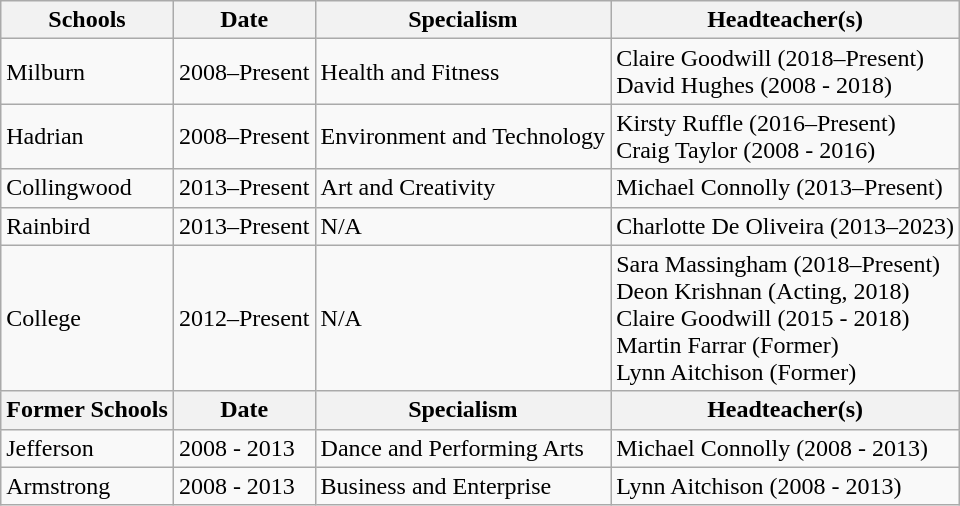<table class="wikitable">
<tr>
<th>Schools</th>
<th>Date</th>
<th>Specialism</th>
<th>Headteacher(s)</th>
</tr>
<tr>
<td>Milburn</td>
<td>2008–Present</td>
<td>Health and Fitness</td>
<td>Claire Goodwill (2018–Present)<br>David Hughes (2008 - 2018)</td>
</tr>
<tr>
<td>Hadrian</td>
<td>2008–Present</td>
<td>Environment and Technology</td>
<td>Kirsty Ruffle (2016–Present)<br>Craig Taylor (2008 - 2016)</td>
</tr>
<tr>
<td>Collingwood</td>
<td>2013–Present</td>
<td>Art and Creativity</td>
<td>Michael Connolly (2013–Present)</td>
</tr>
<tr>
<td>Rainbird</td>
<td>2013–Present</td>
<td>N/A</td>
<td>Charlotte De Oliveira (2013–2023)</td>
</tr>
<tr>
<td>College</td>
<td>2012–Present</td>
<td>N/A</td>
<td>Sara Massingham (2018–Present)<br>Deon Krishnan (Acting, 2018)<br>Claire Goodwill (2015 - 2018)<br>Martin Farrar (Former)<br>Lynn Aitchison (Former)</td>
</tr>
<tr>
<th>Former Schools</th>
<th>Date</th>
<th>Specialism</th>
<th>Headteacher(s)</th>
</tr>
<tr>
<td>Jefferson</td>
<td>2008 - 2013</td>
<td>Dance and Performing Arts</td>
<td>Michael Connolly (2008 - 2013)</td>
</tr>
<tr>
<td>Armstrong</td>
<td>2008 - 2013</td>
<td>Business and Enterprise</td>
<td>Lynn Aitchison (2008 - 2013)</td>
</tr>
</table>
